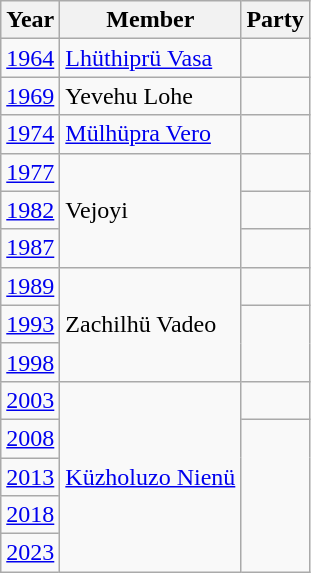<table class="wikitable sortable">
<tr>
<th>Year</th>
<th>Member</th>
<th colspan="2">Party</th>
</tr>
<tr>
<td><a href='#'>1964</a></td>
<td><a href='#'>Lhüthiprü Vasa</a></td>
<td></td>
</tr>
<tr>
<td><a href='#'>1969</a></td>
<td>Yevehu Lohe</td>
</tr>
<tr>
<td><a href='#'>1974</a></td>
<td><a href='#'>Mülhüpra Vero</a></td>
<td></td>
</tr>
<tr>
<td><a href='#'>1977</a></td>
<td rowspan=3>Vejoyi</td>
<td></td>
</tr>
<tr>
<td><a href='#'>1982</a></td>
<td></td>
</tr>
<tr>
<td><a href='#'>1987</a></td>
</tr>
<tr>
<td><a href='#'>1989</a></td>
<td rowspan=3>Zachilhü Vadeo</td>
<td></td>
</tr>
<tr>
<td><a href='#'>1993</a></td>
</tr>
<tr>
<td><a href='#'>1998</a></td>
</tr>
<tr>
<td><a href='#'>2003</a></td>
<td rowspan=5><a href='#'>Küzholuzo Nienü</a></td>
<td></td>
</tr>
<tr>
<td><a href='#'>2008</a></td>
</tr>
<tr>
<td><a href='#'>2013</a></td>
</tr>
<tr>
<td><a href='#'>2018</a></td>
</tr>
<tr>
<td><a href='#'>2023</a></td>
</tr>
</table>
